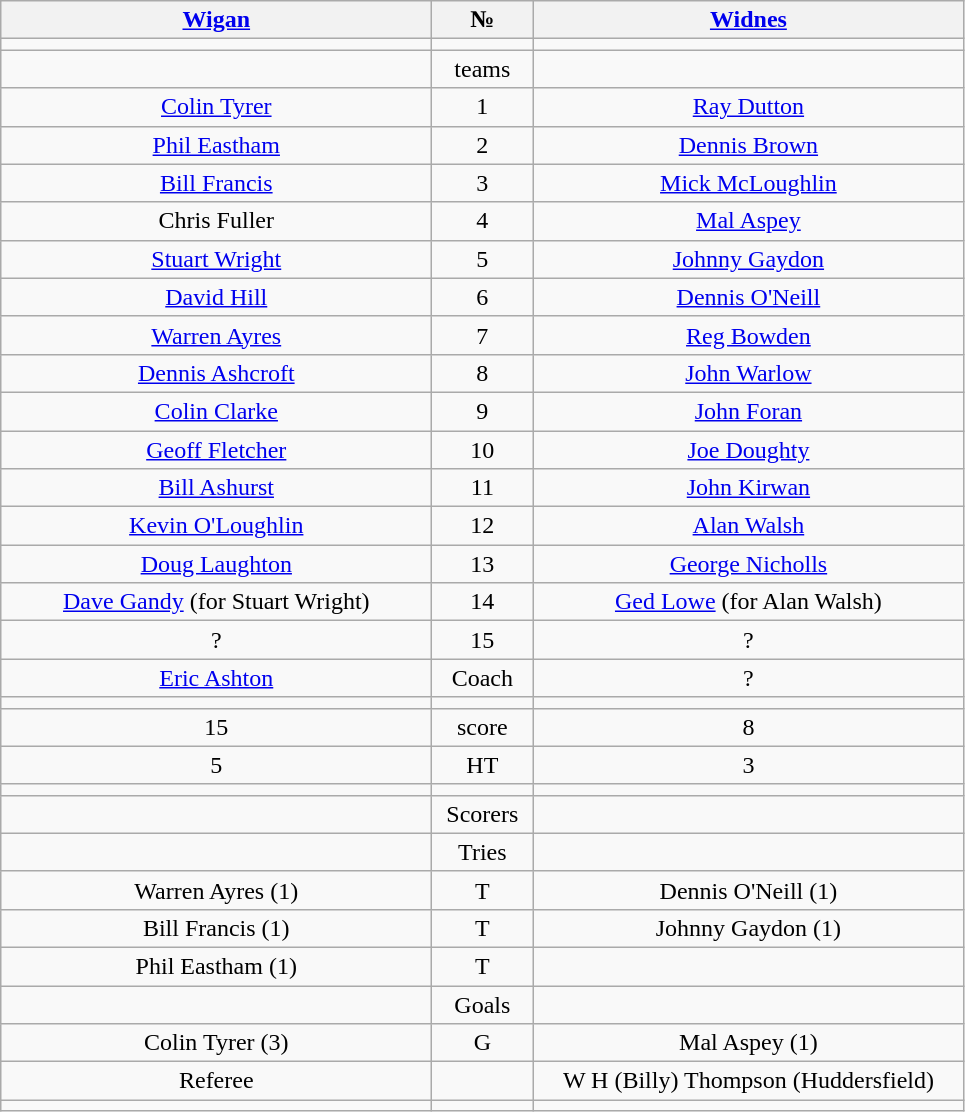<table class="wikitable" style="text-align:center;">
<tr>
<th width=280 abbr=winner><a href='#'>Wigan</a></th>
<th width=60 abbr="Number">№</th>
<th width=280 abbr=runner-up><a href='#'>Widnes</a></th>
</tr>
<tr>
<td></td>
<td></td>
<td></td>
</tr>
<tr>
<td></td>
<td>teams</td>
<td></td>
</tr>
<tr>
<td><a href='#'>Colin Tyrer</a></td>
<td>1</td>
<td><a href='#'>Ray Dutton</a></td>
</tr>
<tr>
<td><a href='#'>Phil Eastham</a></td>
<td>2</td>
<td><a href='#'>Dennis Brown</a></td>
</tr>
<tr>
<td><a href='#'>Bill Francis</a></td>
<td>3</td>
<td><a href='#'>Mick McLoughlin</a></td>
</tr>
<tr>
<td>Chris Fuller </td>
<td>4</td>
<td><a href='#'>Mal Aspey</a></td>
</tr>
<tr>
<td><a href='#'>Stuart Wright</a></td>
<td>5</td>
<td><a href='#'>Johnny Gaydon</a></td>
</tr>
<tr>
<td><a href='#'>David Hill</a></td>
<td>6</td>
<td><a href='#'>Dennis O'Neill</a></td>
</tr>
<tr>
<td><a href='#'>Warren Ayres</a></td>
<td>7</td>
<td><a href='#'>Reg Bowden</a></td>
</tr>
<tr>
<td><a href='#'>Dennis Ashcroft</a></td>
<td>8</td>
<td><a href='#'>John Warlow</a></td>
</tr>
<tr>
<td><a href='#'>Colin Clarke</a></td>
<td>9</td>
<td><a href='#'>John Foran</a></td>
</tr>
<tr>
<td><a href='#'>Geoff Fletcher</a></td>
<td>10</td>
<td><a href='#'>Joe Doughty</a></td>
</tr>
<tr>
<td><a href='#'>Bill Ashurst</a></td>
<td>11</td>
<td><a href='#'>John Kirwan</a></td>
</tr>
<tr>
<td><a href='#'>Kevin O'Loughlin</a></td>
<td>12</td>
<td><a href='#'>Alan Walsh</a></td>
</tr>
<tr>
<td><a href='#'>Doug Laughton</a></td>
<td>13</td>
<td><a href='#'>George Nicholls</a></td>
</tr>
<tr>
<td><a href='#'>Dave Gandy</a> (for Stuart Wright)</td>
<td>14</td>
<td><a href='#'>Ged Lowe</a> (for Alan Walsh)</td>
</tr>
<tr>
<td>?</td>
<td>15</td>
<td>?</td>
</tr>
<tr>
<td><a href='#'>Eric Ashton</a></td>
<td>Coach</td>
<td>?</td>
</tr>
<tr>
<td></td>
<td></td>
<td></td>
</tr>
<tr>
<td>15</td>
<td>score</td>
<td>8</td>
</tr>
<tr>
<td>5</td>
<td>HT</td>
<td>3</td>
</tr>
<tr>
<td></td>
<td></td>
<td></td>
</tr>
<tr>
<td></td>
<td>Scorers</td>
<td></td>
</tr>
<tr>
<td></td>
<td>Tries</td>
<td></td>
</tr>
<tr>
<td>Warren Ayres (1)</td>
<td>T</td>
<td>Dennis O'Neill (1)</td>
</tr>
<tr>
<td>Bill Francis (1)</td>
<td>T</td>
<td>Johnny Gaydon (1)</td>
</tr>
<tr>
<td>Phil Eastham (1)</td>
<td>T</td>
<td></td>
</tr>
<tr>
<td></td>
<td>Goals</td>
<td></td>
</tr>
<tr>
<td>Colin Tyrer (3)</td>
<td>G</td>
<td>Mal Aspey (1)</td>
</tr>
<tr>
<td>Referee</td>
<td></td>
<td>W H (Billy) Thompson (Huddersfield)</td>
</tr>
<tr>
<td></td>
<td></td>
<td></td>
</tr>
</table>
